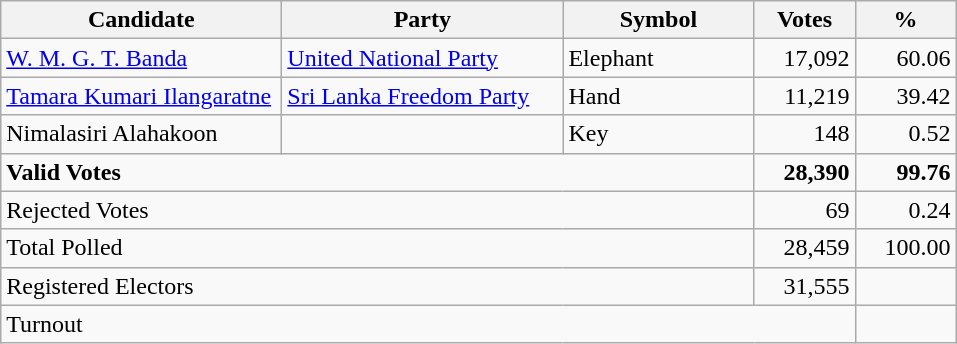<table class="wikitable" border="1" style="text-align:right;">
<tr>
<th align=left width="180">Candidate</th>
<th align=left width="180">Party</th>
<th align=left width="120">Symbol</th>
<th align=left width="60">Votes</th>
<th align=left width="60">%</th>
</tr>
<tr>
<td align=left><a href='#'>W. M. G. T. Banda</a></td>
<td align=left><a href='#'>United National Party</a></td>
<td align=left>Elephant</td>
<td align=right>17,092</td>
<td align=right>60.06</td>
</tr>
<tr>
<td align=left><a href='#'>Tamara Kumari Ilangaratne</a></td>
<td align=left><a href='#'>Sri Lanka Freedom Party</a></td>
<td align=left>Hand</td>
<td align=right>11,219</td>
<td align=right>39.42</td>
</tr>
<tr>
<td align=left>Nimalasiri Alahakoon</td>
<td align=left></td>
<td align=left>Key</td>
<td align=right>148</td>
<td align=right>0.52</td>
</tr>
<tr>
<td align=left colspan=3><strong>Valid Votes</strong></td>
<td align=right><strong>28,390</strong></td>
<td align=right><strong>99.76</strong></td>
</tr>
<tr>
<td align=left colspan=3>Rejected Votes</td>
<td align=right>69</td>
<td align=right>0.24</td>
</tr>
<tr>
<td align=left colspan=3>Total Polled</td>
<td align=right>28,459</td>
<td align=right>100.00</td>
</tr>
<tr>
<td align=left colspan=3>Registered Electors</td>
<td align=right>31,555</td>
<td></td>
</tr>
<tr>
<td align=left colspan=4>Turnout</td>
<td align=right></td>
</tr>
</table>
